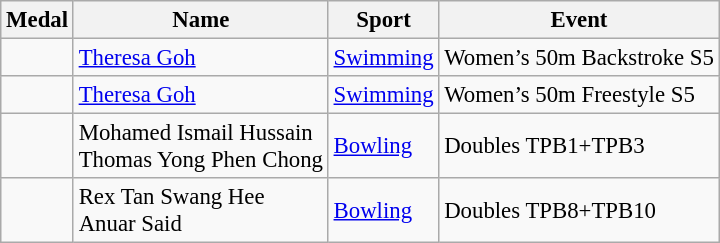<table class="wikitable sortable"  style="font-size:95%">
<tr>
<th>Medal</th>
<th>Name</th>
<th>Sport</th>
<th>Event</th>
</tr>
<tr>
<td></td>
<td><a href='#'>Theresa Goh</a></td>
<td><a href='#'>Swimming</a></td>
<td>Women’s 50m Backstroke S5</td>
</tr>
<tr>
<td></td>
<td><a href='#'>Theresa Goh</a></td>
<td><a href='#'>Swimming</a></td>
<td>Women’s 50m Freestyle S5</td>
</tr>
<tr>
<td></td>
<td>Mohamed Ismail Hussain<br>Thomas Yong Phen Chong</td>
<td><a href='#'>Bowling</a></td>
<td>Doubles TPB1+TPB3</td>
</tr>
<tr>
<td></td>
<td>Rex Tan Swang Hee<br>Anuar Said</td>
<td><a href='#'>Bowling</a></td>
<td>Doubles TPB8+TPB10</td>
</tr>
</table>
